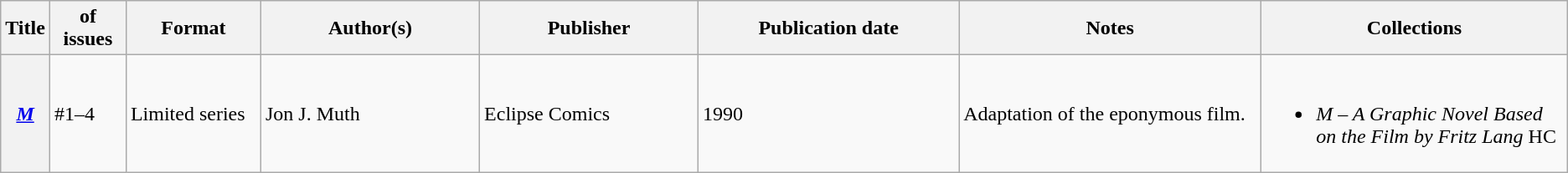<table class="wikitable">
<tr>
<th>Title</th>
<th style="width:40pt"> of issues</th>
<th style="width:75pt">Format</th>
<th style="width:125pt">Author(s)</th>
<th style="width:125pt">Publisher</th>
<th style="width:150pt">Publication date</th>
<th style="width:175pt">Notes</th>
<th>Collections</th>
</tr>
<tr>
<th><em><a href='#'>M</a></em></th>
<td>#1–4</td>
<td>Limited series</td>
<td>Jon J. Muth</td>
<td>Eclipse Comics</td>
<td>1990</td>
<td>Adaptation of the eponymous film.</td>
<td><br><ul><li><em>M – A Graphic Novel Based on the Film by Fritz Lang</em> HC</li></ul></td>
</tr>
</table>
